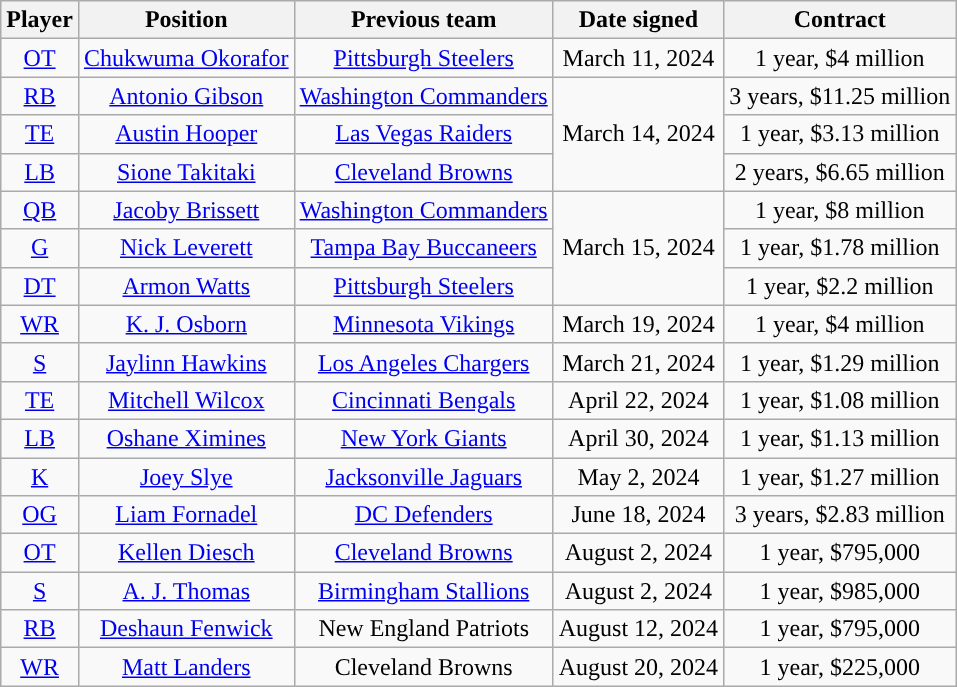<table class="wikitable" style="text-align:center">
<tr>
<th>Player</th>
<th>Position</th>
<th>Previous team</th>
<th>Date signed</th>
<th>Contract</th>
</tr>
<tr>
<td><a href='#'>OT</a></td>
<td><a href='#'>Chukwuma Okorafor</a></td>
<td><a href='#'>Pittsburgh Steelers</a></td>
<td>March 11, 2024</td>
<td>1 year, $4 million</td>
</tr>
<tr>
<td><a href='#'>RB</a></td>
<td><a href='#'>Antonio Gibson</a></td>
<td><a href='#'>Washington Commanders</a></td>
<td rowspan="3">March 14, 2024</td>
<td>3 years, $11.25 million</td>
</tr>
<tr>
<td><a href='#'>TE</a></td>
<td><a href='#'>Austin Hooper</a></td>
<td><a href='#'>Las Vegas Raiders</a></td>
<td>1 year, $3.13 million</td>
</tr>
<tr>
<td><a href='#'>LB</a></td>
<td><a href='#'>Sione Takitaki</a></td>
<td><a href='#'>Cleveland Browns</a></td>
<td>2 years, $6.65 million</td>
</tr>
<tr>
<td><a href='#'>QB</a></td>
<td><a href='#'>Jacoby Brissett</a></td>
<td><a href='#'>Washington Commanders</a></td>
<td rowspan="3">March 15, 2024</td>
<td>1 year, $8 million</td>
</tr>
<tr>
<td><a href='#'>G</a></td>
<td><a href='#'>Nick Leverett</a></td>
<td><a href='#'>Tampa Bay Buccaneers</a></td>
<td>1 year, $1.78 million</td>
</tr>
<tr>
<td><a href='#'>DT</a></td>
<td><a href='#'>Armon Watts</a></td>
<td><a href='#'>Pittsburgh Steelers</a></td>
<td>1 year, $2.2 million</td>
</tr>
<tr>
<td><a href='#'>WR</a></td>
<td><a href='#'>K. J. Osborn</a></td>
<td><a href='#'>Minnesota Vikings</a></td>
<td>March 19, 2024</td>
<td>1 year, $4 million</td>
</tr>
<tr>
<td><a href='#'>S</a></td>
<td><a href='#'>Jaylinn Hawkins</a></td>
<td><a href='#'>Los Angeles Chargers</a></td>
<td>March 21, 2024</td>
<td>1 year, $1.29 million</td>
</tr>
<tr>
<td><a href='#'>TE</a></td>
<td><a href='#'>Mitchell Wilcox</a></td>
<td><a href='#'>Cincinnati Bengals</a></td>
<td>April 22, 2024</td>
<td>1 year, $1.08 million</td>
</tr>
<tr>
<td><a href='#'>LB</a></td>
<td><a href='#'>Oshane Ximines</a></td>
<td><a href='#'>New York Giants</a></td>
<td>April 30, 2024</td>
<td>1 year, $1.13 million</td>
</tr>
<tr>
<td><a href='#'>K</a></td>
<td><a href='#'>Joey Slye</a></td>
<td><a href='#'>Jacksonville Jaguars</a></td>
<td>May 2, 2024</td>
<td>1 year, $1.27 million</td>
</tr>
<tr>
<td><a href='#'>OG</a></td>
<td><a href='#'>Liam Fornadel</a></td>
<td><a href='#'>DC Defenders</a></td>
<td>June 18, 2024</td>
<td>3 years, $2.83 million</td>
</tr>
<tr>
<td><a href='#'>OT</a></td>
<td><a href='#'>Kellen Diesch</a></td>
<td><a href='#'>Cleveland Browns</a></td>
<td>August 2, 2024</td>
<td>1 year, $795,000</td>
</tr>
<tr>
<td><a href='#'>S</a></td>
<td><a href='#'>A. J. Thomas</a></td>
<td><a href='#'>Birmingham Stallions</a></td>
<td>August 2, 2024</td>
<td>1 year, $985,000</td>
</tr>
<tr>
<td><a href='#'>RB</a></td>
<td><a href='#'>Deshaun Fenwick</a></td>
<td>New England Patriots</td>
<td>August 12, 2024</td>
<td>1 year, $795,000</td>
</tr>
<tr>
<td><a href='#'>WR</a></td>
<td><a href='#'>Matt Landers</a></td>
<td>Cleveland Browns</td>
<td>August 20, 2024</td>
<td>1 year, $225,000</td>
</tr>
</table>
